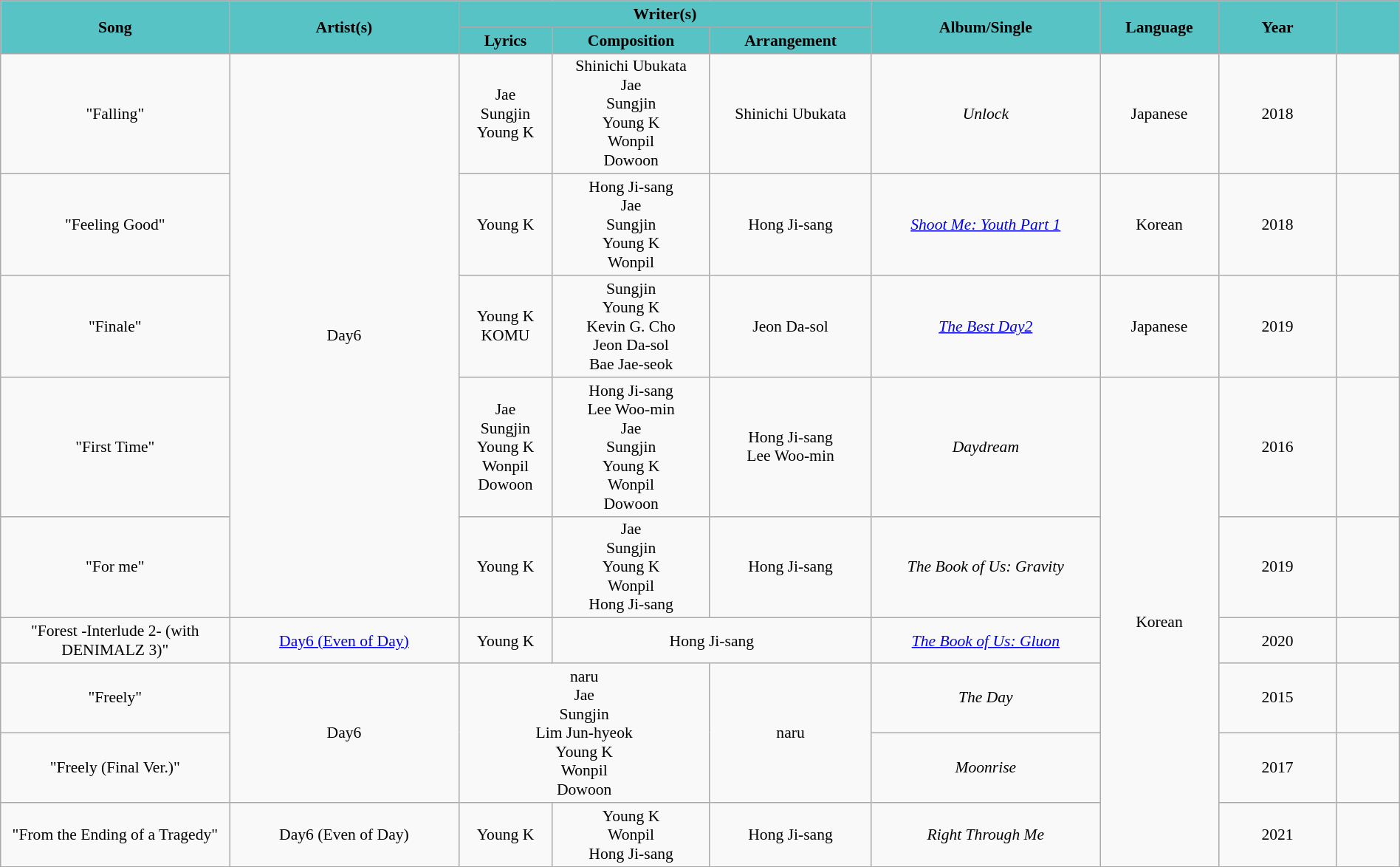<table class="wikitable" style="margin:0.5em auto; clear:both; font-size:.9em; text-align:center; width:100%">
<tr>
<th rowspan=2 style="width:200px; background:#57c3c5;">Song</th>
<th rowspan=2 style="width:200px; background:#57c3c5;">Artist(s)</th>
<th colspan=3 style="width:700px; background:#57c3c5;">Writer(s)</th>
<th rowspan=2 style="width:200px; background:#57c3c5;">Album/Single</th>
<th rowspan=2 style="width:100px; background:#57c3c5;">Language</th>
<th rowspan=2 style="width:100px; background:#57c3c5;">Year</th>
<th rowspan=2 style="width:50px;  background:#57c3c5;"></th>
</tr>
<tr>
<th style="background:#57c3c5">Lyrics</th>
<th style="background:#57c3c5">Composition</th>
<th style="background:#57c3c5">Arrangement</th>
</tr>
<tr>
<td>"Falling"</td>
<td rowspan=5>Day6</td>
<td>Jae<br>Sungjin<br>Young K</td>
<td>Shinichi Ubukata<br>Jae<br>Sungjin<br>Young K<br>Wonpil<br>Dowoon</td>
<td>Shinichi Ubukata</td>
<td><em>Unlock</em></td>
<td>Japanese</td>
<td>2018</td>
<td></td>
</tr>
<tr>
<td>"Feeling Good"</td>
<td>Young K</td>
<td>Hong Ji-sang<br>Jae<br>Sungjin<br>Young K<br>Wonpil</td>
<td>Hong Ji-sang</td>
<td><em><a href='#'>Shoot Me: Youth Part 1</a></em></td>
<td>Korean</td>
<td>2018</td>
<td></td>
</tr>
<tr>
<td>"Finale"</td>
<td>Young K<br>KOMU</td>
<td>Sungjin<br>Young K<br>Kevin G. Cho<br>Jeon Da-sol<br>Bae Jae-seok</td>
<td>Jeon Da-sol</td>
<td><em><a href='#'>The Best Day2</a></em></td>
<td>Japanese</td>
<td>2019</td>
<td></td>
</tr>
<tr>
<td>"First Time"</td>
<td>Jae<br>Sungjin<br>Young K<br>Wonpil<br>Dowoon</td>
<td>Hong Ji-sang<br>Lee Woo-min<br>Jae<br>Sungjin<br>Young K<br>Wonpil<br>Dowoon</td>
<td>Hong Ji-sang<br>Lee Woo-min</td>
<td><em>Daydream</em></td>
<td rowspan=6>Korean</td>
<td>2016</td>
<td></td>
</tr>
<tr>
<td>"For me"</td>
<td>Young K</td>
<td>Jae<br>Sungjin<br>Young K<br>Wonpil<br>Hong Ji-sang</td>
<td>Hong Ji-sang</td>
<td><em>The Book of Us: Gravity</em></td>
<td>2019</td>
<td></td>
</tr>
<tr>
<td>"Forest -Interlude 2- (with DENIMALZ 3)"</td>
<td><a href='#'>Day6 (Even of Day)</a></td>
<td>Young K</td>
<td colspan=2>Hong Ji-sang</td>
<td><em><a href='#'>The Book of Us: Gluon</a></em></td>
<td>2020</td>
<td></td>
</tr>
<tr>
<td>"Freely"<br></td>
<td rowspan=2>Day6</td>
<td colspan=2 rowspan=2>naru<br>Jae<br>Sungjin<br>Lim Jun-hyeok<br>Young K<br>Wonpil<br>Dowoon</td>
<td rowspan=2>naru</td>
<td><em>The Day</em></td>
<td>2015</td>
<td></td>
</tr>
<tr>
<td>"Freely (Final Ver.)"<br></td>
<td><em>Moonrise</em></td>
<td>2017</td>
<td></td>
</tr>
<tr>
<td>"From the Ending of a Tragedy"<br></td>
<td>Day6 (Even of Day)</td>
<td>Young K</td>
<td>Young K<br>Wonpil<br>Hong Ji-sang</td>
<td>Hong Ji-sang</td>
<td><em>Right Through Me</em></td>
<td>2021</td>
<td></td>
</tr>
</table>
